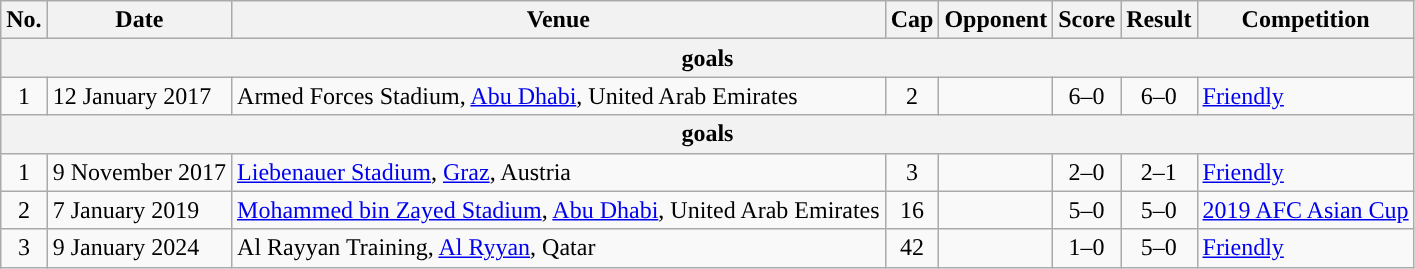<table class="wikitable">
<tr>
<th>No.</th>
<th>Date</th>
<th>Venue</th>
<th>Cap</th>
<th>Opponent</th>
<th>Score</th>
<th>Result</th>
<th>Competition</th>
</tr>
<tr>
<th colspan="8"> goals</th>
</tr>
<tr>
<td align="center">1</td>
<td>12 January 2017</td>
<td>Armed Forces Stadium, <a href='#'>Abu Dhabi</a>, United Arab Emirates</td>
<td align="center">2</td>
<td></td>
<td align="center">6–0</td>
<td align="center">6–0</td>
<td><a href='#'>Friendly</a></td>
</tr>
<tr>
<th colspan="8"> goals</th>
</tr>
<tr>
<td align="center">1</td>
<td>9 November 2017</td>
<td><a href='#'>Liebenauer Stadium</a>, <a href='#'>Graz</a>, Austria</td>
<td align="center">3</td>
<td></td>
<td align="center">2–0</td>
<td align="center">2–1</td>
<td><a href='#'>Friendly</a></td>
</tr>
<tr>
<td align="center">2</td>
<td>7 January 2019</td>
<td><a href='#'>Mohammed bin Zayed Stadium</a>, <a href='#'>Abu Dhabi</a>, United Arab Emirates</td>
<td align="center">16</td>
<td></td>
<td align="center">5–0</td>
<td align="center">5–0</td>
<td><a href='#'>2019 AFC Asian Cup</a></td>
</tr>
<tr>
<td align="center">3</td>
<td>9 January 2024</td>
<td>Al Rayyan Training, <a href='#'>Al Ryyan</a>, Qatar</td>
<td align="center">42</td>
<td></td>
<td align="center">1–0</td>
<td align="center">5–0</td>
<td><a href='#'>Friendly</a></td>
</tr>
</table>
